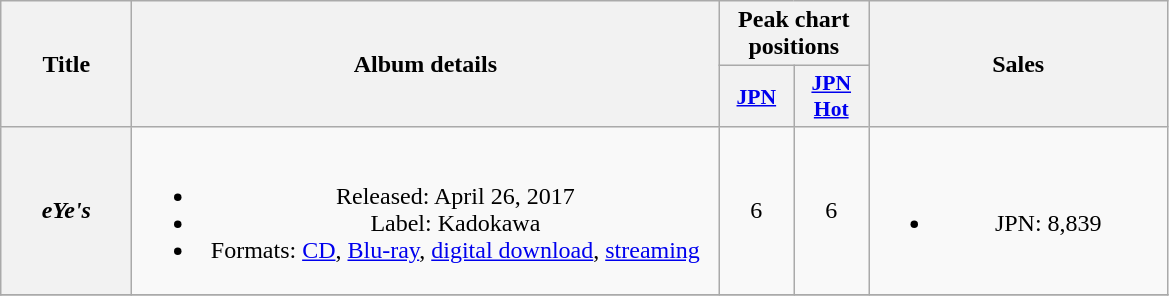<table class="wikitable plainrowheaders" style="text-align:center;">
<tr>
<th scope="col" rowspan="2" style="width:5em;">Title</th>
<th scope="col" rowspan="2" style="width:24em;">Album details</th>
<th scope="col" colspan="2">Peak chart positions</th>
<th scope="col" rowspan="2" style="width:12em;">Sales</th>
</tr>
<tr>
<th scope="col" style="width:3em;font-size:90%;"><a href='#'>JPN</a><br></th>
<th scope="col" style="width:3em;font-size:90%;"><a href='#'>JPN<br>Hot</a><br></th>
</tr>
<tr>
<th scope="row"><em>eYe's</em></th>
<td><br><ul><li>Released: April 26, 2017</li><li>Label: Kadokawa</li><li>Formats: <a href='#'>CD</a>, <a href='#'>Blu-ray</a>, <a href='#'>digital download</a>, <a href='#'>streaming</a></li></ul></td>
<td>6</td>
<td>6</td>
<td><br><ul><li>JPN: 8,839</li></ul></td>
</tr>
<tr>
</tr>
</table>
